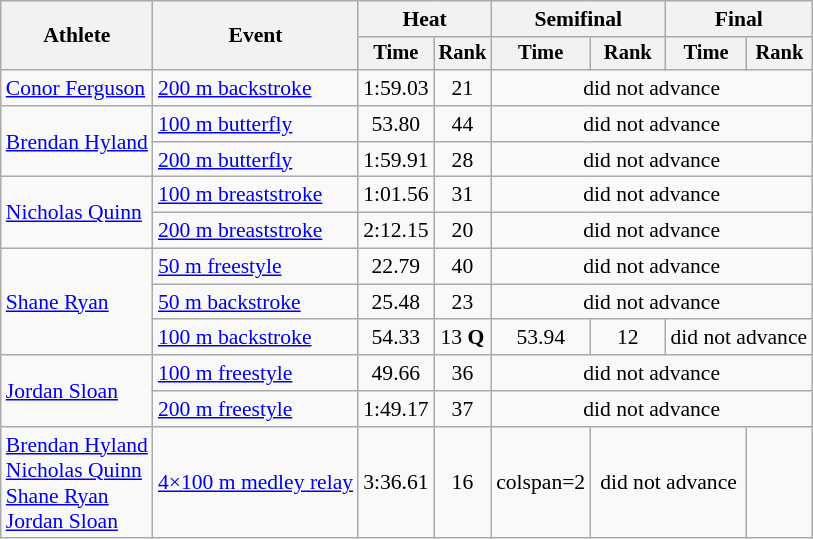<table class=wikitable style="font-size:90%">
<tr>
<th rowspan="2">Athlete</th>
<th rowspan="2">Event</th>
<th colspan="2">Heat</th>
<th colspan="2">Semifinal</th>
<th colspan="2">Final</th>
</tr>
<tr style="font-size:95%">
<th>Time</th>
<th>Rank</th>
<th>Time</th>
<th>Rank</th>
<th>Time</th>
<th>Rank</th>
</tr>
<tr align=center>
<td align=left><a href='#'>Conor Ferguson</a></td>
<td align=left><a href='#'>200 m backstroke</a></td>
<td>1:59.03</td>
<td>21</td>
<td colspan=4>did not advance</td>
</tr>
<tr align=center>
<td align=left rowspan=2><a href='#'>Brendan Hyland</a></td>
<td align=left><a href='#'>100 m butterfly</a></td>
<td>53.80</td>
<td>44</td>
<td colspan=4>did not advance</td>
</tr>
<tr align=center>
<td align=left><a href='#'>200 m butterfly</a></td>
<td>1:59.91</td>
<td>28</td>
<td colspan=4>did not advance</td>
</tr>
<tr align=center>
<td align=left rowspan=2><a href='#'>Nicholas Quinn</a></td>
<td align=left><a href='#'>100 m breaststroke</a></td>
<td>1:01.56</td>
<td>31</td>
<td colspan=4>did not advance</td>
</tr>
<tr align=center>
<td align=left><a href='#'>200 m breaststroke</a></td>
<td>2:12.15</td>
<td>20</td>
<td colspan=4>did not advance</td>
</tr>
<tr align=center>
<td align=left rowspan=3><a href='#'>Shane Ryan</a></td>
<td align=left><a href='#'>50 m freestyle</a></td>
<td>22.79</td>
<td>40</td>
<td colspan=4>did not advance</td>
</tr>
<tr align=center>
<td align=left><a href='#'>50 m backstroke</a></td>
<td>25.48</td>
<td>23</td>
<td colspan=4>did not advance</td>
</tr>
<tr align=center>
<td align=left><a href='#'>100 m backstroke</a></td>
<td>54.33</td>
<td>13 <strong>Q</strong></td>
<td>53.94</td>
<td>12</td>
<td colspan=2>did not advance</td>
</tr>
<tr align=center>
<td align=left rowspan=2><a href='#'>Jordan Sloan</a></td>
<td align=left><a href='#'>100 m freestyle</a></td>
<td>49.66</td>
<td>36</td>
<td colspan=4>did not advance</td>
</tr>
<tr align=center>
<td align=left><a href='#'>200 m freestyle</a></td>
<td>1:49.17</td>
<td>37</td>
<td colspan=4>did not advance</td>
</tr>
<tr align=center>
<td align=left><a href='#'>Brendan Hyland</a><br><a href='#'>Nicholas Quinn</a><br><a href='#'>Shane Ryan</a><br><a href='#'>Jordan Sloan</a></td>
<td align=left><a href='#'>4×100 m medley relay</a></td>
<td>3:36.61</td>
<td>16</td>
<td>colspan=2 </td>
<td colspan=2>did not advance</td>
</tr>
</table>
